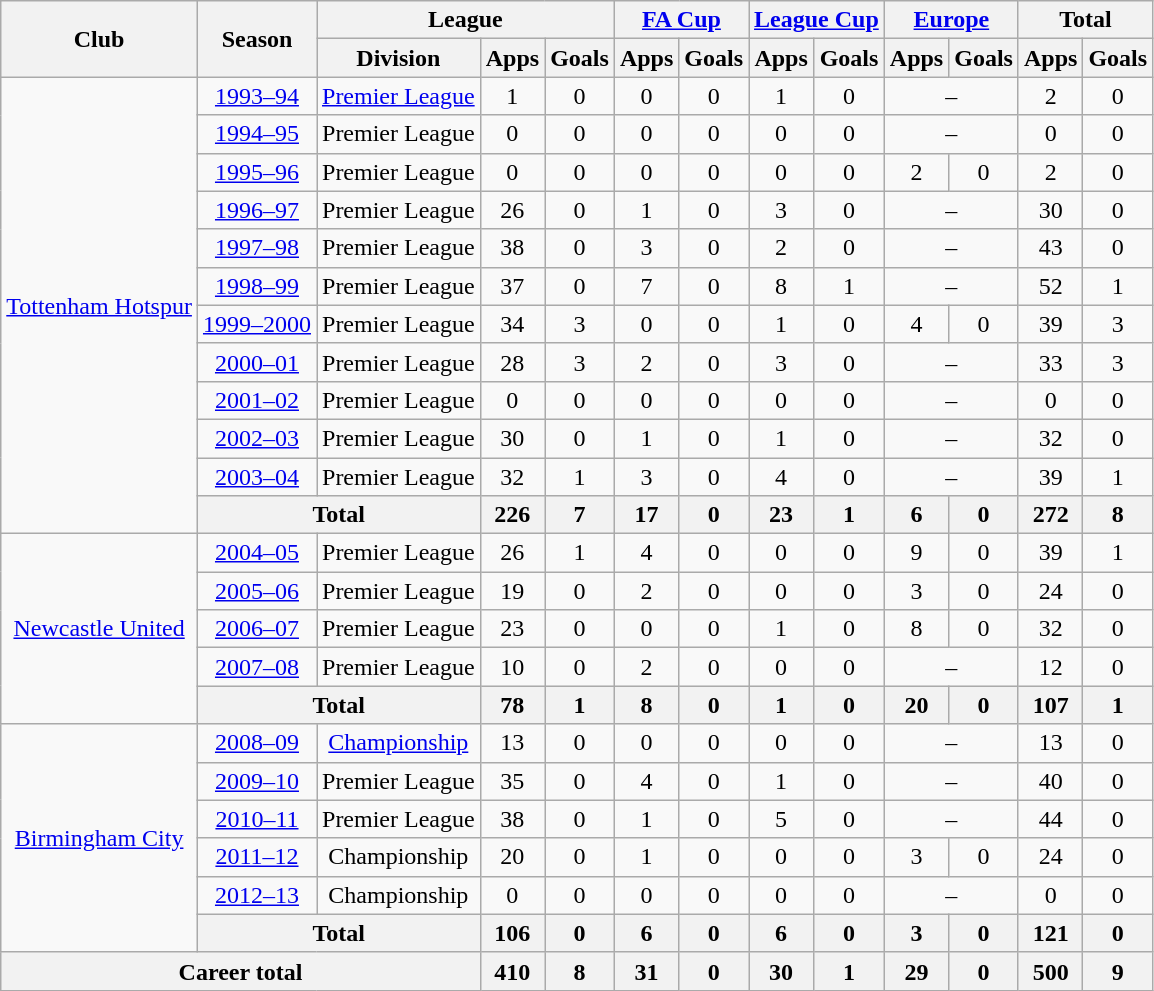<table class="wikitable" style="text-align:center">
<tr>
<th rowspan="2">Club</th>
<th rowspan="2">Season</th>
<th colspan="3">League</th>
<th colspan="2"><a href='#'>FA Cup</a></th>
<th colspan="2"><a href='#'>League Cup</a></th>
<th colspan="2"><a href='#'>Europe</a></th>
<th colspan="2">Total</th>
</tr>
<tr>
<th>Division</th>
<th>Apps</th>
<th>Goals</th>
<th>Apps</th>
<th>Goals</th>
<th>Apps</th>
<th>Goals</th>
<th>Apps</th>
<th>Goals</th>
<th>Apps</th>
<th>Goals</th>
</tr>
<tr>
<td rowspan="12"><a href='#'>Tottenham Hotspur</a></td>
<td><a href='#'>1993–94</a></td>
<td><a href='#'>Premier League</a></td>
<td>1</td>
<td>0</td>
<td>0</td>
<td>0</td>
<td>1</td>
<td>0</td>
<td colspan="2">–</td>
<td>2</td>
<td>0</td>
</tr>
<tr>
<td><a href='#'>1994–95</a></td>
<td>Premier League</td>
<td>0</td>
<td>0</td>
<td>0</td>
<td>0</td>
<td>0</td>
<td>0</td>
<td colspan="2">–</td>
<td>0</td>
<td>0</td>
</tr>
<tr>
<td><a href='#'>1995–96</a></td>
<td>Premier League</td>
<td>0</td>
<td>0</td>
<td>0</td>
<td>0</td>
<td>0</td>
<td>0</td>
<td>2</td>
<td>0</td>
<td>2</td>
<td>0</td>
</tr>
<tr>
<td><a href='#'>1996–97</a></td>
<td>Premier League</td>
<td>26</td>
<td>0</td>
<td>1</td>
<td>0</td>
<td>3</td>
<td>0</td>
<td colspan="2">–</td>
<td>30</td>
<td>0</td>
</tr>
<tr>
<td><a href='#'>1997–98</a></td>
<td>Premier League</td>
<td>38</td>
<td>0</td>
<td>3</td>
<td>0</td>
<td>2</td>
<td>0</td>
<td colspan="2">–</td>
<td>43</td>
<td>0</td>
</tr>
<tr>
<td><a href='#'>1998–99</a></td>
<td>Premier League</td>
<td>37</td>
<td>0</td>
<td>7</td>
<td>0</td>
<td>8</td>
<td>1</td>
<td colspan="2">–</td>
<td>52</td>
<td>1</td>
</tr>
<tr>
<td><a href='#'>1999–2000</a></td>
<td>Premier League</td>
<td>34</td>
<td>3</td>
<td>0</td>
<td>0</td>
<td>1</td>
<td>0</td>
<td>4</td>
<td>0</td>
<td>39</td>
<td>3</td>
</tr>
<tr>
<td><a href='#'>2000–01</a></td>
<td>Premier League</td>
<td>28</td>
<td>3</td>
<td>2</td>
<td>0</td>
<td>3</td>
<td>0</td>
<td colspan="2">–</td>
<td>33</td>
<td>3</td>
</tr>
<tr>
<td><a href='#'>2001–02</a></td>
<td>Premier League</td>
<td>0</td>
<td>0</td>
<td>0</td>
<td>0</td>
<td>0</td>
<td>0</td>
<td colspan="2">–</td>
<td>0</td>
<td>0</td>
</tr>
<tr>
<td><a href='#'>2002–03</a></td>
<td>Premier League</td>
<td>30</td>
<td>0</td>
<td>1</td>
<td>0</td>
<td>1</td>
<td>0</td>
<td colspan="2">–</td>
<td>32</td>
<td>0</td>
</tr>
<tr>
<td><a href='#'>2003–04</a></td>
<td>Premier League</td>
<td>32</td>
<td>1</td>
<td>3</td>
<td>0</td>
<td>4</td>
<td>0</td>
<td colspan="2">–</td>
<td>39</td>
<td>1</td>
</tr>
<tr>
<th colspan="2">Total</th>
<th>226</th>
<th>7</th>
<th>17</th>
<th>0</th>
<th>23</th>
<th>1</th>
<th>6</th>
<th>0</th>
<th>272</th>
<th>8</th>
</tr>
<tr>
<td rowspan="5"><a href='#'>Newcastle United</a></td>
<td><a href='#'>2004–05</a></td>
<td>Premier League</td>
<td>26</td>
<td>1</td>
<td>4</td>
<td>0</td>
<td>0</td>
<td>0</td>
<td>9</td>
<td>0</td>
<td>39</td>
<td>1</td>
</tr>
<tr>
<td><a href='#'>2005–06</a></td>
<td>Premier League</td>
<td>19</td>
<td>0</td>
<td>2</td>
<td>0</td>
<td>0</td>
<td>0</td>
<td>3</td>
<td>0</td>
<td>24</td>
<td>0</td>
</tr>
<tr>
<td><a href='#'>2006–07</a></td>
<td>Premier League</td>
<td>23</td>
<td>0</td>
<td>0</td>
<td>0</td>
<td>1</td>
<td>0</td>
<td>8</td>
<td>0</td>
<td>32</td>
<td>0</td>
</tr>
<tr>
<td><a href='#'>2007–08</a></td>
<td>Premier League</td>
<td>10</td>
<td>0</td>
<td>2</td>
<td>0</td>
<td>0</td>
<td>0</td>
<td colspan="2">–</td>
<td>12</td>
<td>0</td>
</tr>
<tr>
<th colspan="2">Total</th>
<th>78</th>
<th>1</th>
<th>8</th>
<th>0</th>
<th>1</th>
<th>0</th>
<th>20</th>
<th>0</th>
<th>107</th>
<th>1</th>
</tr>
<tr>
<td rowspan="6"><a href='#'>Birmingham City</a></td>
<td><a href='#'>2008–09</a></td>
<td><a href='#'>Championship</a></td>
<td>13</td>
<td>0</td>
<td>0</td>
<td>0</td>
<td>0</td>
<td>0</td>
<td colspan="2">–</td>
<td>13</td>
<td>0</td>
</tr>
<tr>
<td><a href='#'>2009–10</a></td>
<td>Premier League</td>
<td>35</td>
<td>0</td>
<td>4</td>
<td>0</td>
<td>1</td>
<td>0</td>
<td colspan="2">–</td>
<td>40</td>
<td>0</td>
</tr>
<tr>
<td><a href='#'>2010–11</a></td>
<td>Premier League</td>
<td>38</td>
<td>0</td>
<td>1</td>
<td>0</td>
<td>5</td>
<td>0</td>
<td colspan="2">–</td>
<td>44</td>
<td>0</td>
</tr>
<tr>
<td><a href='#'>2011–12</a></td>
<td>Championship</td>
<td>20</td>
<td>0</td>
<td>1</td>
<td>0</td>
<td>0</td>
<td>0</td>
<td>3</td>
<td>0</td>
<td>24</td>
<td>0</td>
</tr>
<tr>
<td><a href='#'>2012–13</a></td>
<td>Championship</td>
<td>0</td>
<td>0</td>
<td>0</td>
<td>0</td>
<td>0</td>
<td>0</td>
<td colspan="2">–</td>
<td>0</td>
<td>0</td>
</tr>
<tr>
<th colspan="2">Total</th>
<th>106</th>
<th>0</th>
<th>6</th>
<th>0</th>
<th>6</th>
<th>0</th>
<th>3</th>
<th>0</th>
<th>121</th>
<th>0</th>
</tr>
<tr>
<th colspan="3">Career total</th>
<th>410</th>
<th>8</th>
<th>31</th>
<th>0</th>
<th>30</th>
<th>1</th>
<th>29</th>
<th>0</th>
<th>500</th>
<th>9</th>
</tr>
</table>
